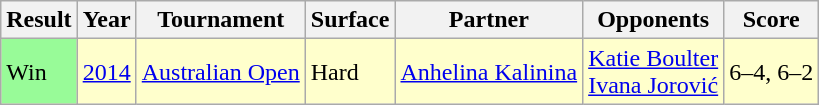<table class="sortable wikitable">
<tr>
<th>Result</th>
<th>Year</th>
<th>Tournament</th>
<th>Surface</th>
<th>Partner</th>
<th>Opponents</th>
<th>Score</th>
</tr>
<tr style="background:#ffc;">
<td style="background:#98fb98;">Win</td>
<td><a href='#'>2014</a></td>
<td><a href='#'>Australian Open</a></td>
<td>Hard</td>
<td> <a href='#'>Anhelina Kalinina</a></td>
<td> <a href='#'>Katie Boulter</a> <br>  <a href='#'>Ivana Jorović</a></td>
<td>6–4, 6–2</td>
</tr>
</table>
